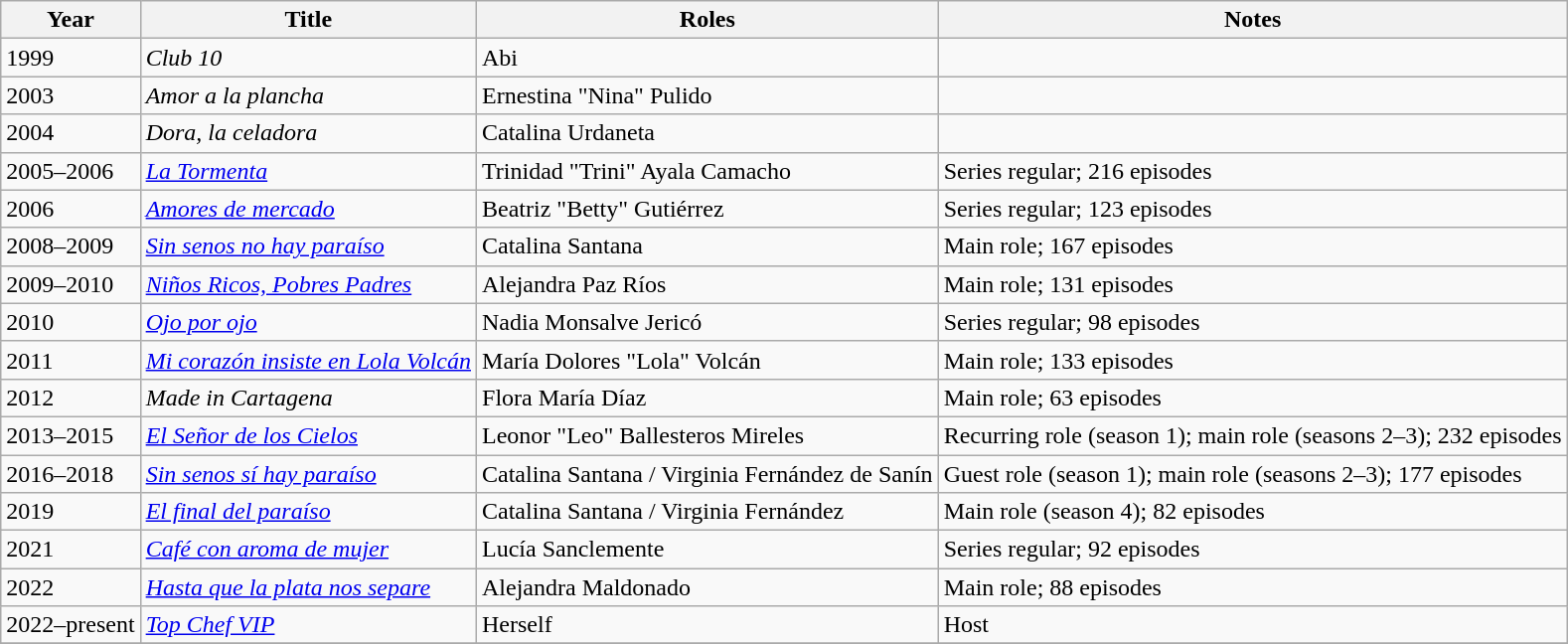<table class="wikitable sortable">
<tr>
<th>Year</th>
<th>Title</th>
<th>Roles</th>
<th>Notes</th>
</tr>
<tr>
<td>1999</td>
<td><em>Club 10</em></td>
<td>Abi</td>
<td></td>
</tr>
<tr>
<td>2003</td>
<td><em>Amor a la plancha</em></td>
<td>Ernestina "Nina" Pulido</td>
<td></td>
</tr>
<tr>
<td>2004</td>
<td><em>Dora, la celadora</em></td>
<td>Catalina Urdaneta</td>
<td></td>
</tr>
<tr>
<td>2005–2006</td>
<td><em><a href='#'>La Tormenta</a></em></td>
<td>Trinidad "Trini" Ayala Camacho</td>
<td>Series regular; 216 episodes</td>
</tr>
<tr>
<td>2006</td>
<td><em><a href='#'>Amores de mercado</a></em></td>
<td>Beatriz "Betty" Gutiérrez</td>
<td>Series regular; 123 episodes</td>
</tr>
<tr>
<td>2008–2009</td>
<td><em><a href='#'>Sin senos no hay paraíso</a></em></td>
<td>Catalina Santana</td>
<td>Main role; 167 episodes</td>
</tr>
<tr>
<td>2009–2010</td>
<td><em><a href='#'>Niños Ricos, Pobres Padres</a></em></td>
<td>Alejandra Paz Ríos</td>
<td>Main role; 131 episodes</td>
</tr>
<tr>
<td>2010</td>
<td><em><a href='#'>Ojo por ojo</a></em></td>
<td>Nadia Monsalve Jericó</td>
<td>Series regular; 98 episodes</td>
</tr>
<tr>
<td>2011</td>
<td><em><a href='#'>Mi corazón insiste en Lola Volcán</a></em></td>
<td>María Dolores "Lola" Volcán</td>
<td>Main role; 133 episodes</td>
</tr>
<tr>
<td>2012</td>
<td><em>Made in Cartagena</em></td>
<td>Flora María Díaz</td>
<td>Main role; 63 episodes</td>
</tr>
<tr>
<td>2013–2015</td>
<td><em><a href='#'>El Señor de los Cielos</a></em></td>
<td>Leonor "Leo" Ballesteros Mireles</td>
<td>Recurring role (season 1); main role (seasons 2–3); 232 episodes</td>
</tr>
<tr>
<td>2016–2018</td>
<td><em><a href='#'>Sin senos sí hay paraíso</a></em></td>
<td>Catalina Santana / Virginia Fernández de Sanín</td>
<td>Guest role (season 1); main role (seasons 2–3); 177 episodes</td>
</tr>
<tr>
<td>2019</td>
<td><em><a href='#'>El final del paraíso</a></em></td>
<td>Catalina Santana / Virginia Fernández</td>
<td>Main role (season 4); 82 episodes</td>
</tr>
<tr>
<td>2021</td>
<td><em><a href='#'>Café con aroma de mujer</a></em></td>
<td>Lucía Sanclemente</td>
<td>Series regular; 92 episodes</td>
</tr>
<tr>
<td>2022</td>
<td><em><a href='#'>Hasta que la plata nos separe</a></em></td>
<td>Alejandra Maldonado</td>
<td>Main role; 88 episodes</td>
</tr>
<tr>
<td>2022–present</td>
<td><em><a href='#'>Top Chef VIP</a></em></td>
<td>Herself</td>
<td>Host</td>
</tr>
<tr>
</tr>
</table>
